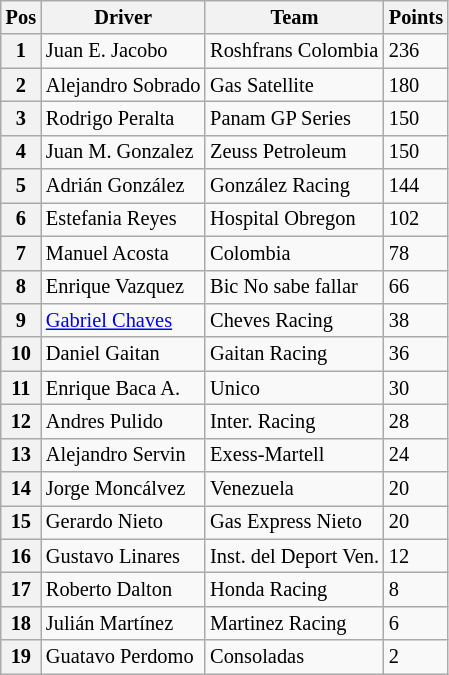<table class="wikitable" style="font-size:85%">
<tr>
<th>Pos</th>
<th>Driver</th>
<th>Team</th>
<th>Points</th>
</tr>
<tr>
<th>1</th>
<td> Juan E. Jacobo</td>
<td>Roshfrans Colombia</td>
<td>236</td>
</tr>
<tr>
<th>2</th>
<td> Alejandro Sobrado</td>
<td>Gas Satellite</td>
<td>180</td>
</tr>
<tr>
<th>3</th>
<td> Rodrigo Peralta</td>
<td>Panam GP Series</td>
<td>150</td>
</tr>
<tr>
<th>4</th>
<td> Juan M. Gonzalez</td>
<td>Zeuss Petroleum</td>
<td>150</td>
</tr>
<tr>
<th>5</th>
<td> Adrián González</td>
<td>González Racing</td>
<td>144</td>
</tr>
<tr>
<th>6</th>
<td> Estefania Reyes</td>
<td>Hospital Obregon</td>
<td>102</td>
</tr>
<tr>
<th>7</th>
<td> Manuel Acosta</td>
<td>Colombia</td>
<td>78</td>
</tr>
<tr>
<th>8</th>
<td> Enrique Vazquez</td>
<td>Bic No sabe fallar</td>
<td>66</td>
</tr>
<tr>
<th>9</th>
<td> <a href='#'>Gabriel Chaves</a></td>
<td>Cheves Racing</td>
<td>38</td>
</tr>
<tr>
<th>10</th>
<td> Daniel Gaitan</td>
<td>Gaitan Racing</td>
<td>36</td>
</tr>
<tr>
<th>11</th>
<td> Enrique Baca A.</td>
<td>Unico</td>
<td>30</td>
</tr>
<tr>
<th>12</th>
<td> Andres Pulido</td>
<td>Inter. Racing</td>
<td>28</td>
</tr>
<tr>
<th>13</th>
<td> Alejandro Servin</td>
<td>Exess-Martell</td>
<td>24</td>
</tr>
<tr>
<th>14</th>
<td> Jorge Moncálvez</td>
<td>Venezuela</td>
<td>20</td>
</tr>
<tr>
<th>15</th>
<td> Gerardo Nieto</td>
<td>Gas Express Nieto</td>
<td>20</td>
</tr>
<tr>
<th>16</th>
<td> Gustavo Linares</td>
<td>Inst. del Deport Ven.</td>
<td>12</td>
</tr>
<tr>
<th>17</th>
<td> Roberto Dalton</td>
<td>Honda Racing</td>
<td>8</td>
</tr>
<tr>
<th>18</th>
<td> Julián Martínez</td>
<td>Martinez Racing</td>
<td>6</td>
</tr>
<tr>
<th>19</th>
<td> Guatavo Perdomo</td>
<td>Consoladas</td>
<td>2</td>
</tr>
</table>
